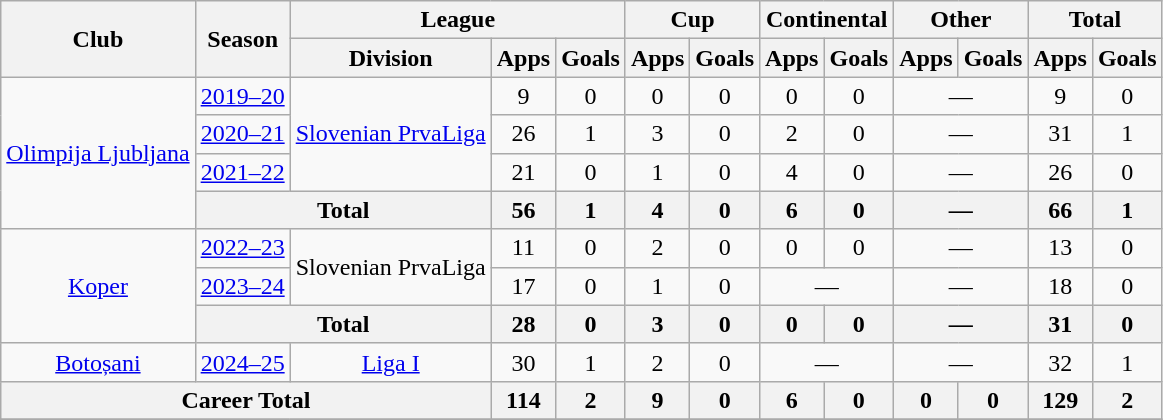<table class="wikitable" style="text-align: center">
<tr>
<th rowspan="2">Club</th>
<th rowspan="2">Season</th>
<th colspan="3">League</th>
<th colspan="2">Cup</th>
<th colspan="2">Continental</th>
<th colspan="2">Other</th>
<th colspan="2">Total</th>
</tr>
<tr>
<th>Division</th>
<th>Apps</th>
<th>Goals</th>
<th>Apps</th>
<th>Goals</th>
<th>Apps</th>
<th>Goals</th>
<th>Apps</th>
<th>Goals</th>
<th>Apps</th>
<th>Goals</th>
</tr>
<tr>
<td rowspan="4"><a href='#'>Olimpija Ljubljana</a></td>
<td><a href='#'>2019–20</a></td>
<td rowspan="3"><a href='#'>Slovenian PrvaLiga</a></td>
<td>9</td>
<td>0</td>
<td>0</td>
<td>0</td>
<td>0</td>
<td>0</td>
<td colspan="2">—</td>
<td>9</td>
<td>0</td>
</tr>
<tr>
<td><a href='#'>2020–21</a></td>
<td>26</td>
<td>1</td>
<td>3</td>
<td>0</td>
<td>2</td>
<td>0</td>
<td colspan="2">—</td>
<td>31</td>
<td>1</td>
</tr>
<tr>
<td><a href='#'>2021–22</a></td>
<td>21</td>
<td>0</td>
<td>1</td>
<td>0</td>
<td>4</td>
<td>0</td>
<td colspan="2">—</td>
<td>26</td>
<td>0</td>
</tr>
<tr>
<th colspan="2">Total</th>
<th>56</th>
<th>1</th>
<th>4</th>
<th>0</th>
<th>6</th>
<th>0</th>
<th colspan="2">—</th>
<th>66</th>
<th>1</th>
</tr>
<tr>
<td rowspan="3"><a href='#'>Koper</a></td>
<td><a href='#'>2022–23</a></td>
<td rowspan="2">Slovenian PrvaLiga</td>
<td>11</td>
<td>0</td>
<td>2</td>
<td>0</td>
<td>0</td>
<td>0</td>
<td colspan="2">—</td>
<td>13</td>
<td>0</td>
</tr>
<tr>
<td><a href='#'>2023–24</a></td>
<td>17</td>
<td>0</td>
<td>1</td>
<td>0</td>
<td colspan="2">—</td>
<td colspan="2">—</td>
<td>18</td>
<td>0</td>
</tr>
<tr>
<th colspan="2">Total</th>
<th>28</th>
<th>0</th>
<th>3</th>
<th>0</th>
<th>0</th>
<th>0</th>
<th colspan="2">—</th>
<th>31</th>
<th>0</th>
</tr>
<tr>
<td rowspan="1"><a href='#'>Botoșani</a></td>
<td><a href='#'>2024–25</a></td>
<td rowspan="1"><a href='#'>Liga I</a></td>
<td>30</td>
<td>1</td>
<td>2</td>
<td>0</td>
<td colspan="2">—</td>
<td colspan="2">—</td>
<td>32</td>
<td>1</td>
</tr>
<tr>
<th colspan="3">Career Total</th>
<th>114</th>
<th>2</th>
<th>9</th>
<th>0</th>
<th>6</th>
<th>0</th>
<th>0</th>
<th>0</th>
<th>129</th>
<th>2</th>
</tr>
<tr>
</tr>
</table>
